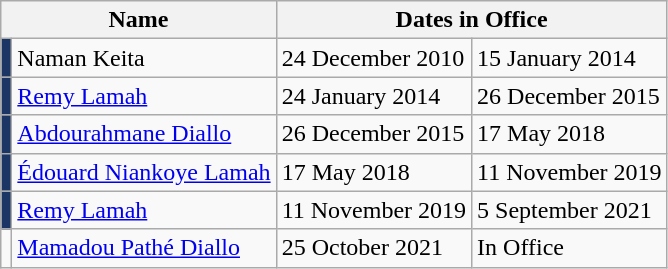<table class="wikitable alternance">
<tr>
<th colspan="2" scope="col">Name</th>
<th colspan="2" scope="col">Dates in Office</th>
</tr>
<tr>
<td bgcolor="#1B3665"></td>
<td>Naman Keita</td>
<td>24 December 2010</td>
<td>15 January 2014</td>
</tr>
<tr>
<td bgcolor="#1B3665"></td>
<td><a href='#'>Remy Lamah</a></td>
<td>24 January 2014</td>
<td>26 December 2015</td>
</tr>
<tr>
<td bgcolor="#1B3665"></td>
<td><a href='#'>Abdourahmane Diallo</a></td>
<td>26 December 2015</td>
<td>17 May 2018</td>
</tr>
<tr>
<td bgcolor="#1B3665"></td>
<td><a href='#'>Édouard Niankoye Lamah</a></td>
<td>17 May 2018</td>
<td>11 November 2019</td>
</tr>
<tr>
<td bgcolor="#1B3665"></td>
<td><a href='#'>Remy Lamah</a></td>
<td>11 November 2019</td>
<td>5 September 2021</td>
</tr>
<tr>
<td></td>
<td><a href='#'>Mamadou Pathé Diallo</a></td>
<td>25 October 2021</td>
<td>In Office</td>
</tr>
</table>
